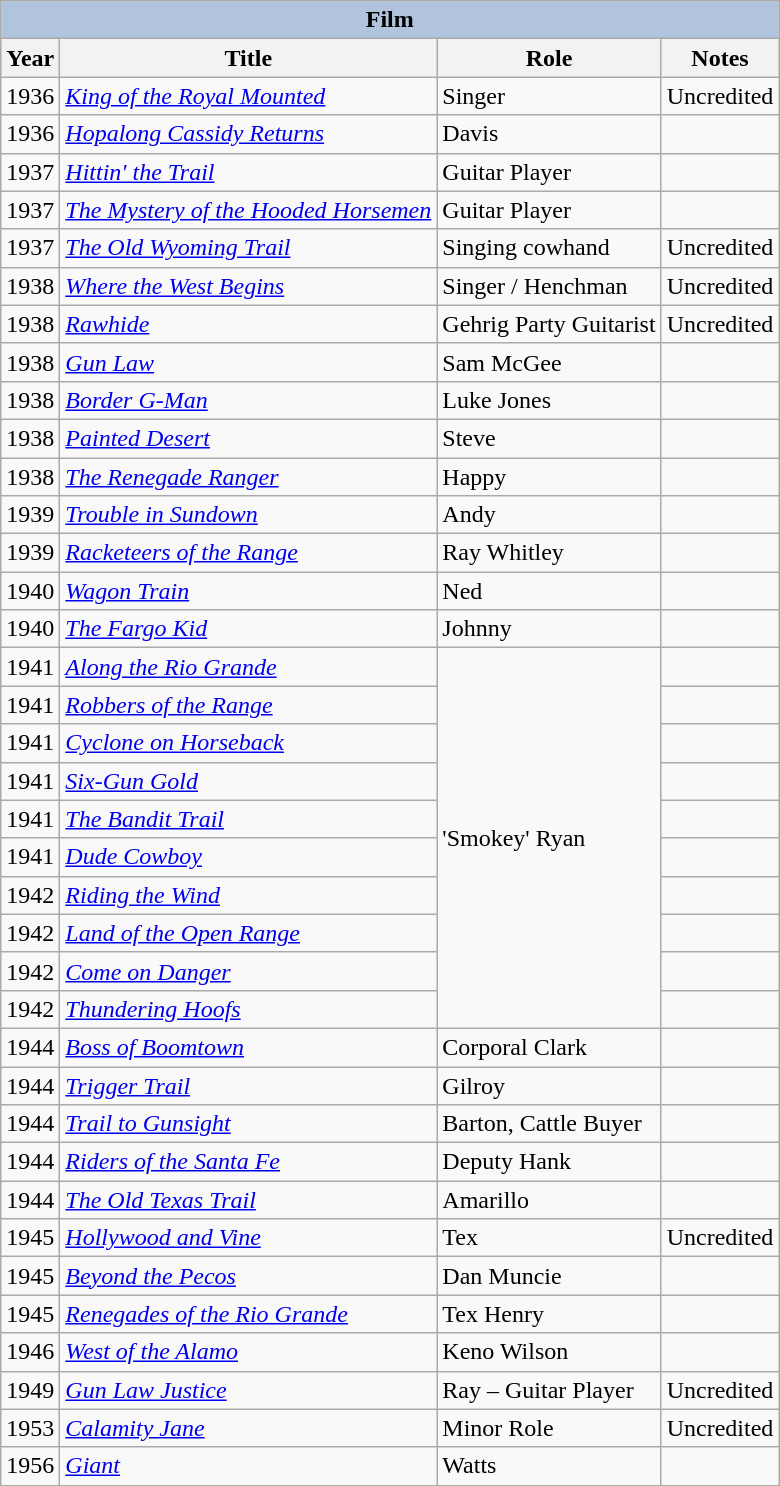<table class="wikitable" style="font-size: 100%;">
<tr>
<th colspan="4" style="background: LightSteelBlue;">Film</th>
</tr>
<tr>
<th>Year</th>
<th>Title</th>
<th>Role</th>
<th>Notes</th>
</tr>
<tr>
<td>1936</td>
<td><em><a href='#'>King of the Royal Mounted</a></em></td>
<td>Singer</td>
<td>Uncredited</td>
</tr>
<tr>
<td>1936</td>
<td><em><a href='#'>Hopalong Cassidy Returns</a></em></td>
<td>Davis</td>
<td></td>
</tr>
<tr>
<td>1937</td>
<td><em><a href='#'>Hittin' the Trail</a></em></td>
<td>Guitar Player</td>
<td></td>
</tr>
<tr>
<td>1937</td>
<td><em><a href='#'>The Mystery of the Hooded Horsemen</a></em></td>
<td>Guitar Player</td>
<td></td>
</tr>
<tr>
<td>1937</td>
<td><em><a href='#'>The Old Wyoming Trail</a></em></td>
<td>Singing cowhand</td>
<td>Uncredited</td>
</tr>
<tr>
<td>1938</td>
<td><em><a href='#'>Where the West Begins</a></em></td>
<td>Singer / Henchman</td>
<td>Uncredited</td>
</tr>
<tr>
<td>1938</td>
<td><em><a href='#'>Rawhide</a></em></td>
<td>Gehrig Party Guitarist</td>
<td>Uncredited</td>
</tr>
<tr>
<td>1938</td>
<td><em><a href='#'>Gun Law</a></em></td>
<td>Sam McGee</td>
<td></td>
</tr>
<tr>
<td>1938</td>
<td><em><a href='#'>Border G-Man</a></em></td>
<td>Luke Jones</td>
<td></td>
</tr>
<tr>
<td>1938</td>
<td><em><a href='#'>Painted Desert</a></em></td>
<td>Steve</td>
<td></td>
</tr>
<tr>
<td>1938</td>
<td><em><a href='#'>The Renegade Ranger</a></em></td>
<td>Happy</td>
<td></td>
</tr>
<tr>
<td>1939</td>
<td><em><a href='#'>Trouble in Sundown</a></em></td>
<td>Andy</td>
<td></td>
</tr>
<tr>
<td>1939</td>
<td><em><a href='#'>Racketeers of the Range</a></em></td>
<td>Ray Whitley</td>
<td></td>
</tr>
<tr>
<td>1940</td>
<td><em><a href='#'>Wagon Train</a></em></td>
<td>Ned</td>
<td></td>
</tr>
<tr>
<td>1940</td>
<td><em><a href='#'>The Fargo Kid</a></em></td>
<td>Johnny</td>
<td></td>
</tr>
<tr>
<td>1941</td>
<td><em><a href='#'>Along the Rio Grande</a></em></td>
<td rowspan="10">'Smokey' Ryan</td>
<td></td>
</tr>
<tr>
<td>1941</td>
<td><em><a href='#'>Robbers of the Range</a></em></td>
<td></td>
</tr>
<tr>
<td>1941</td>
<td><em><a href='#'>Cyclone on Horseback</a></em></td>
<td></td>
</tr>
<tr>
<td>1941</td>
<td><em><a href='#'>Six-Gun Gold</a></em></td>
<td></td>
</tr>
<tr>
<td>1941</td>
<td><em><a href='#'>The Bandit Trail</a></em></td>
<td></td>
</tr>
<tr>
<td>1941</td>
<td><em><a href='#'>Dude Cowboy</a></em></td>
<td></td>
</tr>
<tr>
<td>1942</td>
<td><em><a href='#'>Riding the Wind</a></em></td>
<td></td>
</tr>
<tr>
<td>1942</td>
<td><em><a href='#'>Land of the Open Range</a></em></td>
<td></td>
</tr>
<tr>
<td>1942</td>
<td><em><a href='#'>Come on Danger</a></em></td>
<td></td>
</tr>
<tr>
<td>1942</td>
<td><em><a href='#'>Thundering Hoofs</a></em></td>
<td></td>
</tr>
<tr>
<td>1944</td>
<td><em><a href='#'>Boss of Boomtown</a></em></td>
<td>Corporal Clark</td>
<td></td>
</tr>
<tr>
<td>1944</td>
<td><em><a href='#'>Trigger Trail</a></em></td>
<td>Gilroy</td>
<td></td>
</tr>
<tr>
<td>1944</td>
<td><em><a href='#'>Trail to Gunsight</a></em></td>
<td>Barton, Cattle Buyer</td>
<td></td>
</tr>
<tr>
<td>1944</td>
<td><em><a href='#'>Riders of the Santa Fe</a></em></td>
<td>Deputy Hank</td>
<td></td>
</tr>
<tr>
<td>1944</td>
<td><em><a href='#'>The Old Texas Trail</a></em></td>
<td>Amarillo</td>
<td></td>
</tr>
<tr>
<td>1945</td>
<td><em><a href='#'>Hollywood and Vine</a></em></td>
<td>Tex</td>
<td>Uncredited</td>
</tr>
<tr>
<td>1945</td>
<td><em><a href='#'>Beyond the Pecos</a></em></td>
<td>Dan Muncie</td>
<td></td>
</tr>
<tr>
<td>1945</td>
<td><em><a href='#'>Renegades of the Rio Grande</a></em></td>
<td>Tex Henry</td>
<td></td>
</tr>
<tr>
<td>1946</td>
<td><em><a href='#'>West of the Alamo</a></em></td>
<td>Keno Wilson</td>
<td></td>
</tr>
<tr>
<td>1949</td>
<td><em><a href='#'>Gun Law Justice</a></em></td>
<td>Ray – Guitar Player</td>
<td>Uncredited</td>
</tr>
<tr>
<td>1953</td>
<td><em><a href='#'>Calamity Jane</a></em></td>
<td>Minor Role</td>
<td>Uncredited</td>
</tr>
<tr>
<td>1956</td>
<td><em><a href='#'>Giant</a></em></td>
<td>Watts</td>
<td></td>
</tr>
</table>
